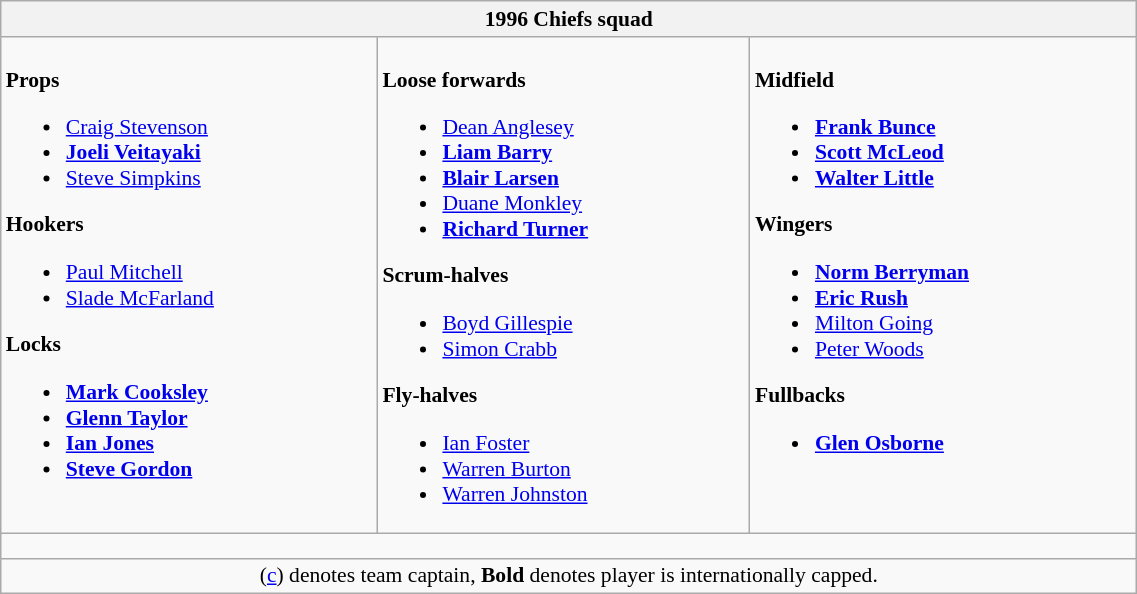<table class="wikitable" style="text-align:left; font-size:90%; width:60%">
<tr>
<th colspan="100%">1996 Chiefs squad</th>
</tr>
<tr valign="top">
<td><br><strong>Props</strong><ul><li> <a href='#'>Craig Stevenson</a></li><li> <strong><a href='#'>Joeli Veitayaki</a></strong></li><li> <a href='#'>Steve Simpkins</a></li></ul><strong>Hookers</strong><ul><li> <a href='#'>Paul Mitchell</a></li><li> <a href='#'>Slade McFarland</a></li></ul><strong>Locks</strong><ul><li> <strong><a href='#'>Mark Cooksley</a></strong></li><li> <strong><a href='#'>Glenn Taylor</a></strong></li><li> <strong><a href='#'>Ian Jones</a></strong></li><li> <strong><a href='#'>Steve Gordon</a></strong></li></ul></td>
<td><br><strong>Loose forwards</strong><ul><li> <a href='#'>Dean Anglesey</a></li><li> <strong><a href='#'>Liam Barry</a></strong></li><li> <strong><a href='#'>Blair Larsen</a></strong></li><li> <a href='#'>Duane Monkley</a></li><li> <strong><a href='#'>Richard Turner</a></strong></li></ul><strong>Scrum-halves</strong><ul><li> <a href='#'>Boyd Gillespie</a></li><li> <a href='#'>Simon Crabb</a></li></ul><strong>Fly-halves</strong><ul><li> <a href='#'>Ian Foster</a></li><li> <a href='#'>Warren Burton</a></li><li> <a href='#'>Warren Johnston</a></li></ul></td>
<td><br><strong>Midfield</strong><ul><li> <strong><a href='#'>Frank Bunce</a></strong></li><li> <strong><a href='#'>Scott McLeod</a></strong></li><li> <strong><a href='#'>Walter Little</a></strong></li></ul><strong>Wingers</strong><ul><li> <strong><a href='#'>Norm Berryman</a></strong></li><li> <strong><a href='#'>Eric Rush</a></strong></li><li> <a href='#'>Milton Going</a></li><li> <a href='#'>Peter Woods</a></li></ul><strong>Fullbacks</strong><ul><li> <strong><a href='#'>Glen Osborne</a></strong></li></ul></td>
</tr>
<tr>
<td colspan="100%" style="height: 10px;"></td>
</tr>
<tr>
<td colspan="100%" style="text-align:center;">(<a href='#'>c</a>) denotes team captain, <strong>Bold</strong> denotes player is internationally capped.</td>
</tr>
</table>
